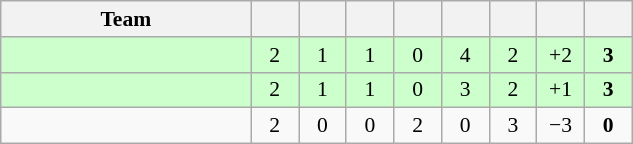<table class="wikitable" style="text-align: center; font-size:90% ">
<tr>
<th width=160>Team</th>
<th width=25></th>
<th width=25></th>
<th width=25></th>
<th width=25></th>
<th width=25></th>
<th width=25></th>
<th width=25></th>
<th width=25></th>
</tr>
<tr bgcolor="ccffcc">
<td align=left></td>
<td>2</td>
<td>1</td>
<td>1</td>
<td>0</td>
<td>4</td>
<td>2</td>
<td>+2</td>
<td><strong>3</strong></td>
</tr>
<tr bgcolor="ccffcc">
<td align=left></td>
<td>2</td>
<td>1</td>
<td>1</td>
<td>0</td>
<td>3</td>
<td>2</td>
<td>+1</td>
<td><strong>3</strong></td>
</tr>
<tr>
<td align=left></td>
<td>2</td>
<td>0</td>
<td>0</td>
<td>2</td>
<td>0</td>
<td>3</td>
<td>−3</td>
<td><strong>0</strong></td>
</tr>
</table>
